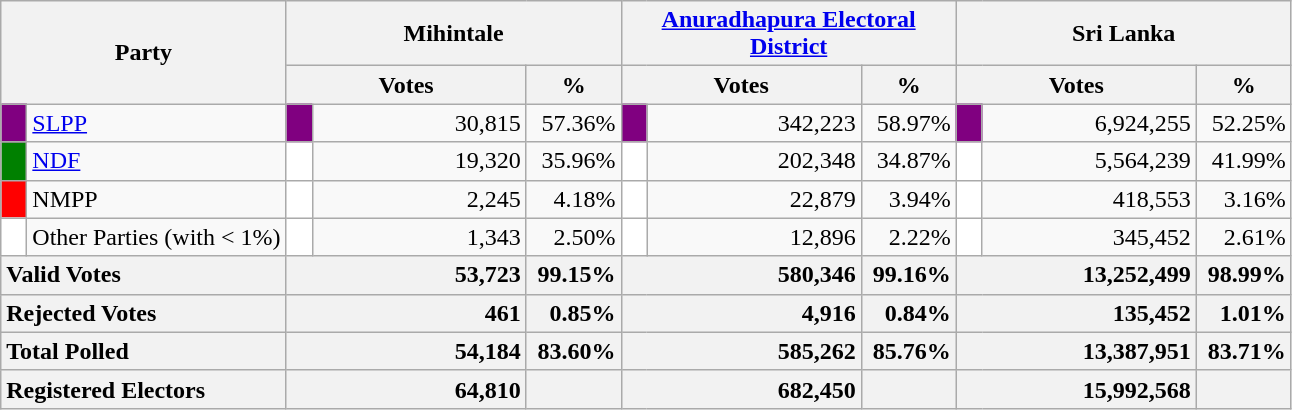<table class="wikitable">
<tr>
<th colspan="2" width="144px"rowspan="2">Party</th>
<th colspan="3" width="216px">Mihintale</th>
<th colspan="3" width="216px"><a href='#'>Anuradhapura Electoral District</a></th>
<th colspan="3" width="216px">Sri Lanka</th>
</tr>
<tr>
<th colspan="2" width="144px">Votes</th>
<th>%</th>
<th colspan="2" width="144px">Votes</th>
<th>%</th>
<th colspan="2" width="144px">Votes</th>
<th>%</th>
</tr>
<tr>
<td style="background-color:purple;" width="10px"></td>
<td style="text-align:left;"><a href='#'>SLPP</a></td>
<td style="background-color:purple;" width="10px"></td>
<td style="text-align:right;">30,815</td>
<td style="text-align:right;">57.36%</td>
<td style="background-color:purple;" width="10px"></td>
<td style="text-align:right;">342,223</td>
<td style="text-align:right;">58.97%</td>
<td style="background-color:purple;" width="10px"></td>
<td style="text-align:right;">6,924,255</td>
<td style="text-align:right;">52.25%</td>
</tr>
<tr>
<td style="background-color:green;" width="10px"></td>
<td style="text-align:left;"><a href='#'>NDF</a></td>
<td style="background-color:white;" width="10px"></td>
<td style="text-align:right;">19,320</td>
<td style="text-align:right;">35.96%</td>
<td style="background-color:white;" width="10px"></td>
<td style="text-align:right;">202,348</td>
<td style="text-align:right;">34.87%</td>
<td style="background-color:white;" width="10px"></td>
<td style="text-align:right;">5,564,239</td>
<td style="text-align:right;">41.99%</td>
</tr>
<tr>
<td style="background-color:red;" width="10px"></td>
<td style="text-align:left;">NMPP</td>
<td style="background-color:white;" width="10px"></td>
<td style="text-align:right;">2,245</td>
<td style="text-align:right;">4.18%</td>
<td style="background-color:white;" width="10px"></td>
<td style="text-align:right;">22,879</td>
<td style="text-align:right;">3.94%</td>
<td style="background-color:white;" width="10px"></td>
<td style="text-align:right;">418,553</td>
<td style="text-align:right;">3.16%</td>
</tr>
<tr>
<td style="background-color:white;" width="10px"></td>
<td style="text-align:left;">Other Parties (with < 1%)</td>
<td style="background-color:white;" width="10px"></td>
<td style="text-align:right;">1,343</td>
<td style="text-align:right;">2.50%</td>
<td style="background-color:white;" width="10px"></td>
<td style="text-align:right;">12,896</td>
<td style="text-align:right;">2.22%</td>
<td style="background-color:white;" width="10px"></td>
<td style="text-align:right;">345,452</td>
<td style="text-align:right;">2.61%</td>
</tr>
<tr>
<th colspan="2" width="144px"style="text-align:left;">Valid Votes</th>
<th style="text-align:right;"colspan="2" width="144px">53,723</th>
<th style="text-align:right;">99.15%</th>
<th style="text-align:right;"colspan="2" width="144px">580,346</th>
<th style="text-align:right;">99.16%</th>
<th style="text-align:right;"colspan="2" width="144px">13,252,499</th>
<th style="text-align:right;">98.99%</th>
</tr>
<tr>
<th colspan="2" width="144px"style="text-align:left;">Rejected Votes</th>
<th style="text-align:right;"colspan="2" width="144px">461</th>
<th style="text-align:right;">0.85%</th>
<th style="text-align:right;"colspan="2" width="144px">4,916</th>
<th style="text-align:right;">0.84%</th>
<th style="text-align:right;"colspan="2" width="144px">135,452</th>
<th style="text-align:right;">1.01%</th>
</tr>
<tr>
<th colspan="2" width="144px"style="text-align:left;">Total Polled</th>
<th style="text-align:right;"colspan="2" width="144px">54,184</th>
<th style="text-align:right;">83.60%</th>
<th style="text-align:right;"colspan="2" width="144px">585,262</th>
<th style="text-align:right;">85.76%</th>
<th style="text-align:right;"colspan="2" width="144px">13,387,951</th>
<th style="text-align:right;">83.71%</th>
</tr>
<tr>
<th colspan="2" width="144px"style="text-align:left;">Registered Electors</th>
<th style="text-align:right;"colspan="2" width="144px">64,810</th>
<th></th>
<th style="text-align:right;"colspan="2" width="144px">682,450</th>
<th></th>
<th style="text-align:right;"colspan="2" width="144px">15,992,568</th>
<th></th>
</tr>
</table>
